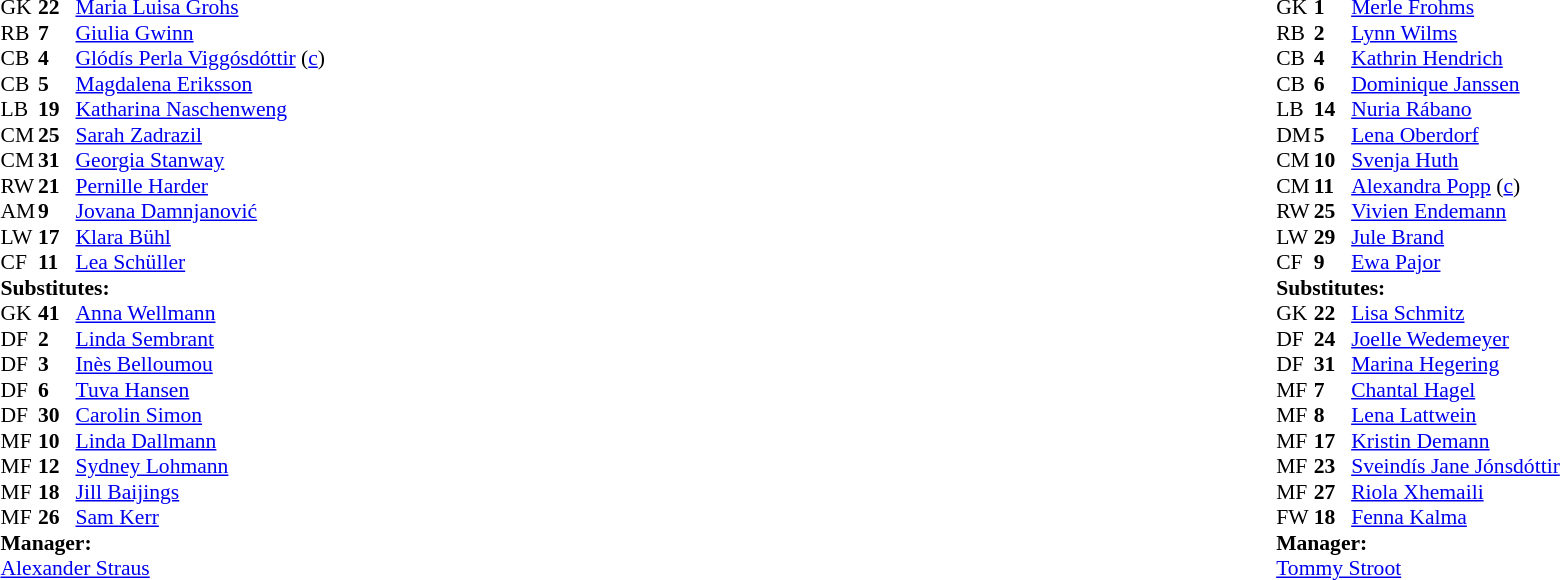<table style="width:100%">
<tr>
<td style="vertical-align:top;width:40%"><br><table style="font-size:90%" cellspacing="0" cellpadding="0">
<tr>
<th width=25></th>
<th width=25></th>
</tr>
<tr>
<td>GK</td>
<td><strong>22</strong></td>
<td> <a href='#'>Maria Luisa Grohs</a></td>
</tr>
<tr>
<td>RB</td>
<td><strong>7</strong></td>
<td> <a href='#'>Giulia Gwinn</a></td>
<td></td>
</tr>
<tr>
<td>CB</td>
<td><strong>4</strong></td>
<td> <a href='#'>Glódís Perla Viggósdóttir</a> (<a href='#'>c</a>)</td>
</tr>
<tr>
<td>CB</td>
<td><strong>5</strong></td>
<td> <a href='#'>Magdalena Eriksson</a></td>
</tr>
<tr>
<td>LB</td>
<td><strong>19</strong></td>
<td> <a href='#'>Katharina Naschenweng</a></td>
<td></td>
<td></td>
</tr>
<tr>
<td>CM</td>
<td><strong>25</strong></td>
<td> <a href='#'>Sarah Zadrazil</a></td>
<td></td>
<td></td>
</tr>
<tr>
<td>CM</td>
<td><strong>31</strong></td>
<td> <a href='#'>Georgia Stanway</a></td>
<td></td>
</tr>
<tr>
<td>RW</td>
<td><strong>21</strong></td>
<td> <a href='#'>Pernille Harder</a></td>
</tr>
<tr>
<td>AM</td>
<td><strong>9</strong></td>
<td> <a href='#'>Jovana Damnjanović</a></td>
<td></td>
<td></td>
</tr>
<tr>
<td>LW</td>
<td><strong>17</strong></td>
<td> <a href='#'>Klara Bühl</a></td>
<td></td>
<td></td>
</tr>
<tr>
<td>CF</td>
<td><strong>11</strong></td>
<td> <a href='#'>Lea Schüller</a></td>
</tr>
<tr>
<td colspan="4"><strong>Substitutes:</strong></td>
</tr>
<tr>
<td>GK</td>
<td><strong>41</strong></td>
<td> <a href='#'>Anna Wellmann</a></td>
</tr>
<tr>
<td>DF</td>
<td><strong>2</strong></td>
<td> <a href='#'>Linda Sembrant</a></td>
</tr>
<tr>
<td>DF</td>
<td><strong>3</strong></td>
<td> <a href='#'>Inès Belloumou</a></td>
</tr>
<tr>
<td>DF</td>
<td><strong>6</strong></td>
<td> <a href='#'>Tuva Hansen</a></td>
<td></td>
<td></td>
</tr>
<tr>
<td>DF</td>
<td><strong>30</strong></td>
<td> <a href='#'>Carolin Simon</a></td>
<td></td>
<td></td>
</tr>
<tr>
<td>MF</td>
<td><strong>10</strong></td>
<td> <a href='#'>Linda Dallmann</a></td>
<td></td>
<td></td>
</tr>
<tr>
<td>MF</td>
<td><strong>12</strong></td>
<td> <a href='#'>Sydney Lohmann</a></td>
<td></td>
<td></td>
</tr>
<tr>
<td>MF</td>
<td><strong>18</strong></td>
<td> <a href='#'>Jill Baijings</a></td>
</tr>
<tr>
<td>MF</td>
<td><strong>26</strong></td>
<td> <a href='#'>Sam Kerr</a></td>
</tr>
<tr>
<td colspan="4"><strong>Manager:</strong></td>
</tr>
<tr>
<td colspan="4"> <a href='#'>Alexander Straus</a></td>
</tr>
</table>
</td>
<td style="vertical-align:top"></td>
<td style="vertical-align:top;width:50%"><br><table cellspacing="0" cellpadding="0" style="font-size:90%;margin:auto">
<tr>
<th width=25></th>
<th width=25></th>
</tr>
<tr>
<td>GK</td>
<td><strong>1</strong></td>
<td> <a href='#'>Merle Frohms</a></td>
</tr>
<tr>
<td>RB</td>
<td><strong>2</strong></td>
<td> <a href='#'>Lynn Wilms</a></td>
</tr>
<tr>
<td>CB</td>
<td><strong>4</strong></td>
<td> <a href='#'>Kathrin Hendrich</a></td>
</tr>
<tr>
<td>CB</td>
<td><strong>6</strong></td>
<td> <a href='#'>Dominique Janssen</a></td>
</tr>
<tr>
<td>LB</td>
<td><strong>14</strong></td>
<td> <a href='#'>Nuria Rábano</a></td>
<td></td>
<td></td>
</tr>
<tr>
<td>DM</td>
<td><strong>5</strong></td>
<td> <a href='#'>Lena Oberdorf</a></td>
<td></td>
</tr>
<tr>
<td>CM</td>
<td><strong>10</strong></td>
<td> <a href='#'>Svenja Huth</a></td>
</tr>
<tr>
<td>CM</td>
<td><strong>11</strong></td>
<td> <a href='#'>Alexandra Popp</a> (<a href='#'>c</a>)</td>
</tr>
<tr>
<td>RW</td>
<td><strong>25</strong></td>
<td> <a href='#'>Vivien Endemann</a></td>
<td></td>
<td></td>
</tr>
<tr>
<td>LW</td>
<td><strong>29</strong></td>
<td> <a href='#'>Jule Brand</a></td>
<td></td>
<td></td>
</tr>
<tr>
<td>CF</td>
<td><strong>9</strong></td>
<td> <a href='#'>Ewa Pajor</a></td>
</tr>
<tr>
<td colspan="4"><strong>Substitutes:</strong></td>
</tr>
<tr>
<td>GK</td>
<td><strong>22</strong></td>
<td> <a href='#'>Lisa Schmitz</a></td>
</tr>
<tr>
<td>DF</td>
<td><strong>24</strong></td>
<td> <a href='#'>Joelle Wedemeyer</a></td>
<td></td>
<td></td>
</tr>
<tr>
<td>DF</td>
<td><strong>31</strong></td>
<td> <a href='#'>Marina Hegering</a></td>
<td></td>
<td></td>
</tr>
<tr>
<td>MF</td>
<td><strong>7</strong></td>
<td> <a href='#'>Chantal Hagel</a></td>
</tr>
<tr>
<td>MF</td>
<td><strong>8</strong></td>
<td> <a href='#'>Lena Lattwein</a></td>
</tr>
<tr>
<td>MF</td>
<td><strong>17</strong></td>
<td> <a href='#'>Kristin Demann</a></td>
</tr>
<tr>
<td>MF</td>
<td><strong>23</strong></td>
<td> <a href='#'>Sveindís Jane Jónsdóttir</a></td>
<td></td>
<td></td>
</tr>
<tr>
<td>MF</td>
<td><strong>27</strong></td>
<td> <a href='#'>Riola Xhemaili</a></td>
</tr>
<tr>
<td>FW</td>
<td><strong>18</strong></td>
<td> <a href='#'>Fenna Kalma</a></td>
</tr>
<tr>
<td colspan="4"><strong>Manager:</strong></td>
</tr>
<tr>
<td colspan="4"> <a href='#'>Tommy Stroot</a></td>
</tr>
</table>
</td>
</tr>
</table>
